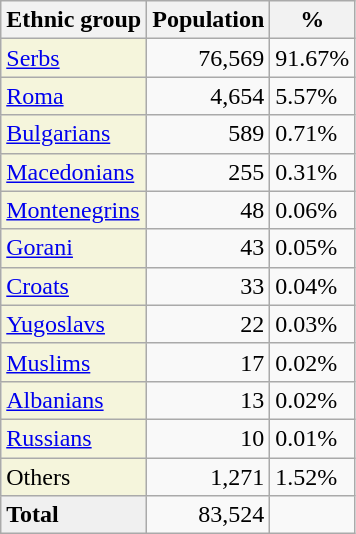<table class="wikitable">
<tr>
<th>Ethnic group</th>
<th>Population</th>
<th>%</th>
</tr>
<tr>
<td style="background:#F5F5DC;"><a href='#'>Serbs</a></td>
<td align="right">76,569</td>
<td>91.67%</td>
</tr>
<tr>
<td style="background:#F5F5DC;"><a href='#'>Roma</a></td>
<td align="right">4,654</td>
<td>5.57%</td>
</tr>
<tr>
<td style="background:#F5F5DC;"><a href='#'>Bulgarians</a></td>
<td align="right">589</td>
<td>0.71%</td>
</tr>
<tr>
<td style="background:#F5F5DC;"><a href='#'>Macedonians</a></td>
<td align="right">255</td>
<td>0.31%</td>
</tr>
<tr>
<td style="background:#F5F5DC;"><a href='#'>Montenegrins</a></td>
<td align="right">48</td>
<td>0.06%</td>
</tr>
<tr>
<td style="background:#F5F5DC;"><a href='#'>Gorani</a></td>
<td align="right">43</td>
<td>0.05%</td>
</tr>
<tr>
<td style="background:#F5F5DC;"><a href='#'>Croats</a></td>
<td align="right">33</td>
<td>0.04%</td>
</tr>
<tr>
<td style="background:#F5F5DC;"><a href='#'>Yugoslavs</a></td>
<td align="right">22</td>
<td>0.03%</td>
</tr>
<tr>
<td style="background:#F5F5DC;"><a href='#'>Muslims</a></td>
<td align="right">17</td>
<td>0.02%</td>
</tr>
<tr>
<td style="background:#F5F5DC;"><a href='#'>Albanians</a></td>
<td align="right">13</td>
<td>0.02%</td>
</tr>
<tr>
<td style="background:#F5F5DC;"><a href='#'>Russians</a></td>
<td align="right">10</td>
<td>0.01%</td>
</tr>
<tr>
<td style="background:#F5F5DC;">Others</td>
<td align="right">1,271</td>
<td>1.52%</td>
</tr>
<tr>
<td style="background:#F0F0F0;"><strong>Total</strong></td>
<td align="right">83,524</td>
<td></td>
</tr>
</table>
